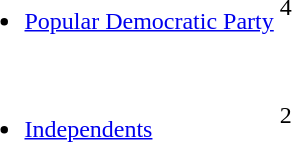<table>
<tr>
<td><br><ul><li><a href='#'>Popular Democratic Party</a></li></ul></td>
<td><div>4</div></td>
</tr>
<tr>
<td><br><ul><li><a href='#'>Independents</a></li></ul></td>
<td><div>2</div></td>
</tr>
</table>
